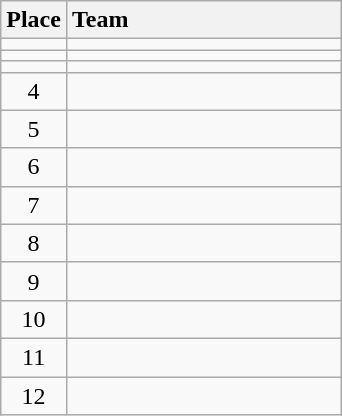<table class="wikitable" style="text-align:center; padding-bottom:0;">
<tr>
<th>Place</th>
<th style="width:11em; text-align:left;">Team</th>
</tr>
<tr>
<td></td>
<td align=left></td>
</tr>
<tr>
<td></td>
<td align=left></td>
</tr>
<tr>
<td></td>
<td align=left></td>
</tr>
<tr>
<td>4</td>
<td align=left></td>
</tr>
<tr>
<td>5</td>
<td align=left></td>
</tr>
<tr>
<td>6</td>
<td align=left></td>
</tr>
<tr>
<td>7</td>
<td align=left></td>
</tr>
<tr>
<td>8</td>
<td align=left></td>
</tr>
<tr>
<td>9</td>
<td align=left></td>
</tr>
<tr>
<td>10</td>
<td align=left></td>
</tr>
<tr>
<td>11</td>
<td align=left></td>
</tr>
<tr>
<td>12</td>
<td align=left></td>
</tr>
</table>
